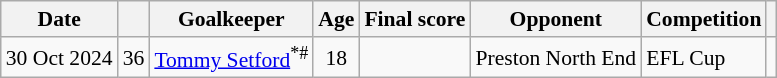<table class="wikitable" style="text-align:center; font-size:90%;">
<tr>
<th>Date</th>
<th></th>
<th>Goalkeeper</th>
<th>Age</th>
<th>Final score</th>
<th>Opponent</th>
<th>Competition</th>
<th></th>
</tr>
<tr>
<td>30 Oct 2024</td>
<td>36</td>
<td style="text-align:left;"> <a href='#'>Tommy Setford</a><sup>*#</sup></td>
<td>18</td>
<td></td>
<td style="text-align:left;">Preston North End</td>
<td style="text-align:left;">EFL Cup</td>
<td></td>
</tr>
</table>
